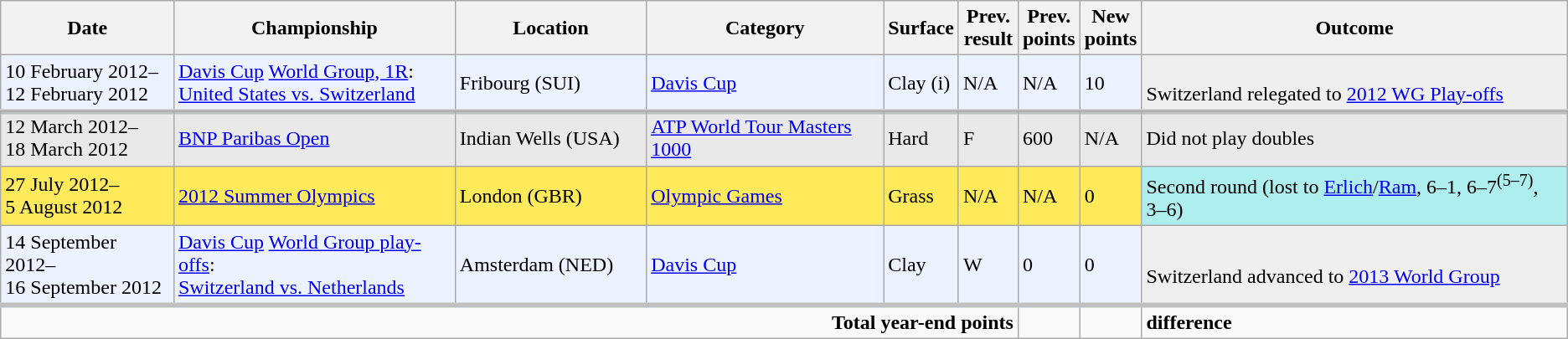<table class="wikitable">
<tr>
<th width=135>Date</th>
<th width=225>Championship</th>
<th width=150>Location</th>
<th width=190>Category</th>
<th width=50>Surface</th>
<th width=40>Prev. result</th>
<th width=40>Prev. points</th>
<th width=40>New points</th>
<th width=350>Outcome</th>
</tr>
<tr style="background:#ECF2FF;">
<td>10 February 2012–<br>12 February 2012</td>
<td><a href='#'>Davis Cup</a> <a href='#'>World Group, 1R</a>: <br> <a href='#'>United States vs. Switzerland</a></td>
<td>Fribourg (SUI)</td>
<td><a href='#'>Davis Cup</a></td>
<td>Clay (i)</td>
<td>N/A</td>
<td>N/A</td>
<td>10</td>
<td style="background:#efefef;"><br>Switzerland relegated to <a href='#'>2012 WG Play-offs</a></td>
</tr>
<tr style="border-top:4px solid silver;">
</tr>
<tr style="background:#E9E9E9;">
<td>12 March 2012–<br>18 March 2012</td>
<td><a href='#'>BNP Paribas Open</a></td>
<td>Indian Wells (USA)</td>
<td><a href='#'>ATP World Tour Masters 1000</a></td>
<td>Hard</td>
<td>F</td>
<td>600</td>
<td>N/A</td>
<td>Did not play doubles</td>
</tr>
<tr style="background:#FFEA5C;">
<td>27 July 2012–<br>5 August 2012</td>
<td><a href='#'>2012 Summer Olympics</a></td>
<td>London (GBR)</td>
<td><a href='#'>Olympic Games</a></td>
<td>Grass</td>
<td>N/A</td>
<td>N/A</td>
<td>0</td>
<td style="background:#afeeee;">Second round (lost to <a href='#'>Erlich</a>/<a href='#'>Ram</a>, 6–1, 6–7<sup>(5–7)</sup>, 3–6)</td>
</tr>
<tr style="background:#ECF2FF;">
<td>14 September 2012–<br>16 September 2012</td>
<td><a href='#'>Davis Cup</a> <a href='#'>World Group play-offs</a>: <br> <a href='#'>Switzerland vs. Netherlands</a></td>
<td>Amsterdam (NED)</td>
<td><a href='#'>Davis Cup</a></td>
<td>Clay</td>
<td>W</td>
<td>0</td>
<td>0</td>
<td style="background:#efefef;"><br>Switzerland advanced to <a href='#'>2013 World Group</a></td>
</tr>
<tr style="border-top:4px solid silver;">
<td colspan=6 align=right><strong>Total year-end points</strong></td>
<td></td>
<td></td>
<td>  <strong>difference</strong></td>
</tr>
</table>
